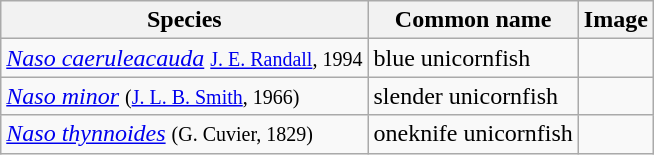<table class="wikitable">
<tr>
<th>Species</th>
<th>Common name</th>
<th>Image</th>
</tr>
<tr>
<td><em><a href='#'>Naso caeruleacauda</a></em> <small><a href='#'>J. E. Randall</a>, 1994</small></td>
<td>blue unicornfish</td>
<td></td>
</tr>
<tr>
<td><em><a href='#'>Naso minor</a></em> <small>(<a href='#'>J. L. B. Smith</a>, 1966)</small></td>
<td>slender unicornfish</td>
<td></td>
</tr>
<tr>
<td><em><a href='#'>Naso thynnoides</a></em> <small>(G. Cuvier, 1829)</small></td>
<td>oneknife unicornfish</td>
<td></td>
</tr>
</table>
